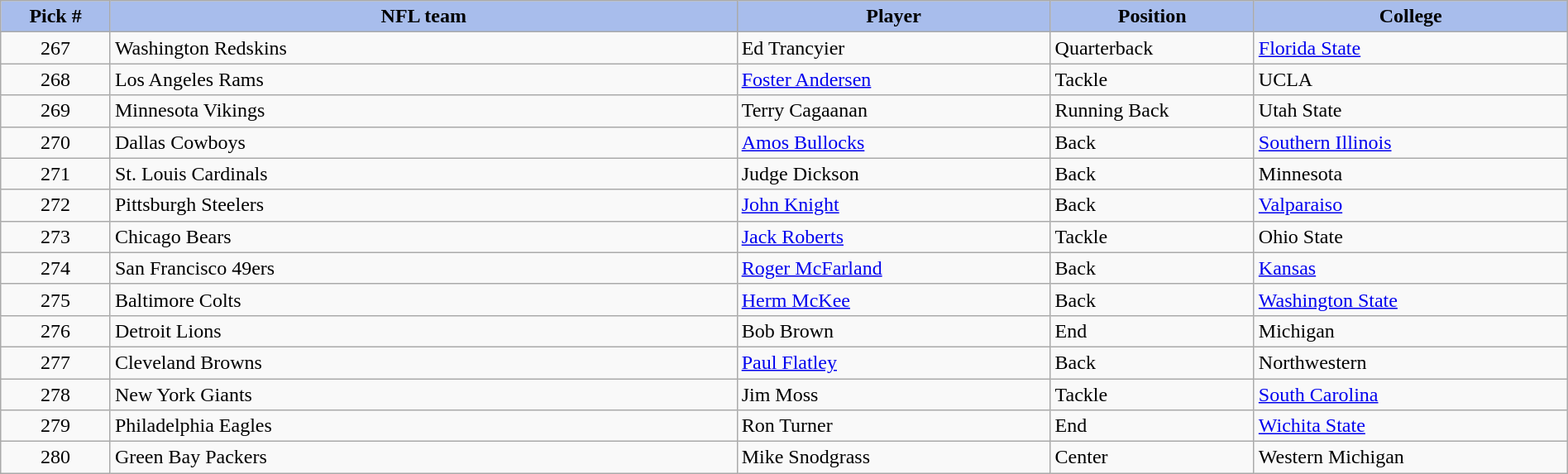<table class="wikitable sortable sortable" style="width: 100%">
<tr>
<th style="background:#a8bdec; width:7%;">Pick #</th>
<th style="width:40%; background:#a8bdec;">NFL team</th>
<th style="width:20%; background:#a8bdec;">Player</th>
<th style="width:13%; background:#a8bdec;">Position</th>
<th style="background:#A8BDEC;">College</th>
</tr>
<tr>
<td align=center>267</td>
<td>Washington Redskins</td>
<td>Ed Trancyier</td>
<td>Quarterback</td>
<td><a href='#'>Florida State</a></td>
</tr>
<tr>
<td align=center>268</td>
<td>Los Angeles Rams</td>
<td><a href='#'>Foster Andersen</a></td>
<td>Tackle</td>
<td>UCLA</td>
</tr>
<tr>
<td align=center>269</td>
<td>Minnesota Vikings</td>
<td>Terry Cagaanan</td>
<td>Running Back</td>
<td>Utah State</td>
</tr>
<tr>
<td align=center>270</td>
<td>Dallas Cowboys</td>
<td><a href='#'>Amos Bullocks</a></td>
<td>Back</td>
<td><a href='#'>Southern Illinois</a></td>
</tr>
<tr>
<td align=center>271</td>
<td>St. Louis Cardinals</td>
<td>Judge Dickson</td>
<td>Back</td>
<td>Minnesota</td>
</tr>
<tr>
<td align=center>272</td>
<td>Pittsburgh Steelers</td>
<td><a href='#'>John Knight</a></td>
<td>Back</td>
<td><a href='#'>Valparaiso</a></td>
</tr>
<tr>
<td align=center>273</td>
<td>Chicago Bears</td>
<td><a href='#'>Jack Roberts</a></td>
<td>Tackle</td>
<td>Ohio State</td>
</tr>
<tr>
<td align=center>274</td>
<td>San Francisco 49ers</td>
<td><a href='#'>Roger McFarland</a></td>
<td>Back</td>
<td><a href='#'>Kansas</a></td>
</tr>
<tr>
<td align=center>275</td>
<td>Baltimore Colts</td>
<td><a href='#'>Herm McKee</a></td>
<td>Back</td>
<td><a href='#'>Washington State</a></td>
</tr>
<tr>
<td align=center>276</td>
<td>Detroit Lions</td>
<td>Bob Brown</td>
<td>End</td>
<td>Michigan</td>
</tr>
<tr>
<td align=center>277</td>
<td>Cleveland Browns</td>
<td><a href='#'>Paul Flatley</a></td>
<td>Back</td>
<td>Northwestern</td>
</tr>
<tr>
<td align=center>278</td>
<td>New York Giants</td>
<td>Jim Moss</td>
<td>Tackle</td>
<td><a href='#'>South Carolina</a></td>
</tr>
<tr>
<td align=center>279</td>
<td>Philadelphia Eagles</td>
<td>Ron Turner</td>
<td>End</td>
<td><a href='#'>Wichita State</a></td>
</tr>
<tr>
<td align=center>280</td>
<td>Green Bay Packers</td>
<td>Mike Snodgrass</td>
<td>Center</td>
<td>Western Michigan</td>
</tr>
</table>
